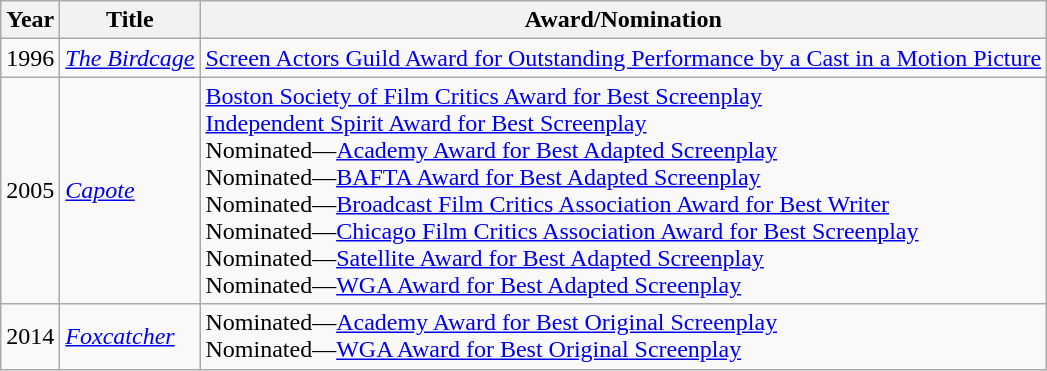<table class="wikitable">
<tr>
<th>Year</th>
<th>Title</th>
<th>Award/Nomination</th>
</tr>
<tr>
<td>1996</td>
<td><em><a href='#'>The Birdcage</a></em></td>
<td><a href='#'>Screen Actors Guild Award for Outstanding Performance by a Cast in a Motion Picture</a></td>
</tr>
<tr>
<td>2005</td>
<td><em><a href='#'>Capote</a></em></td>
<td><a href='#'>Boston Society of Film Critics Award for Best Screenplay</a><br><a href='#'>Independent Spirit Award for Best Screenplay</a><br>Nominated—<a href='#'>Academy Award for Best Adapted Screenplay</a><br>Nominated—<a href='#'>BAFTA Award for Best Adapted Screenplay</a><br>Nominated—<a href='#'>Broadcast Film Critics Association Award for Best Writer</a><br>Nominated—<a href='#'>Chicago Film Critics Association Award for Best Screenplay</a><br>Nominated—<a href='#'>Satellite Award for Best Adapted Screenplay</a><br>Nominated—<a href='#'>WGA Award for Best Adapted Screenplay</a></td>
</tr>
<tr>
<td>2014</td>
<td><em><a href='#'>Foxcatcher</a></em></td>
<td>Nominated—<a href='#'>Academy Award for Best Original Screenplay</a><br>Nominated—<a href='#'>WGA Award for Best Original Screenplay</a></td>
</tr>
</table>
